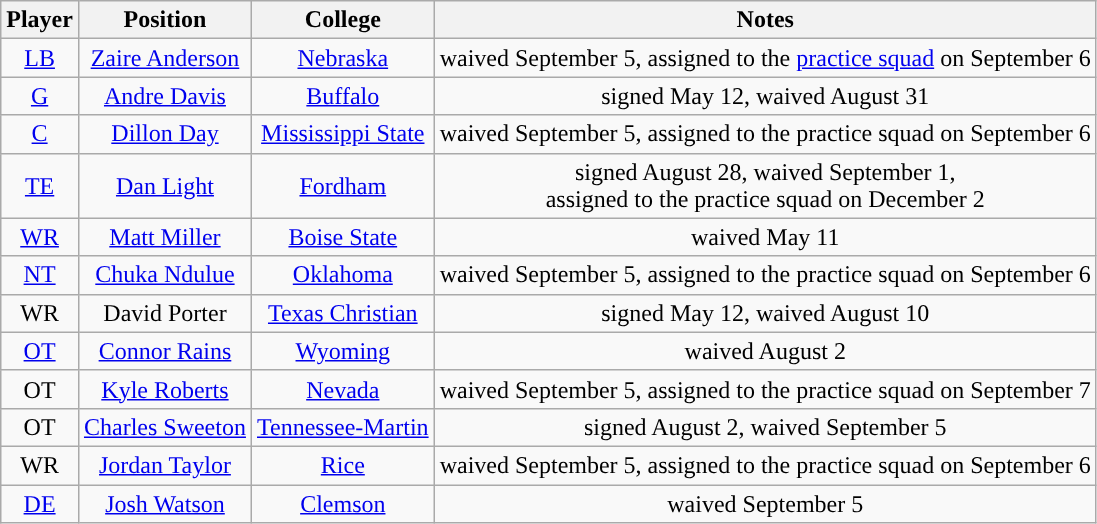<table class="wikitable" style="text-align:center">
<tr>
<th>Player</th>
<th>Position</th>
<th>College</th>
<th>Notes</th>
</tr>
<tr>
<td><a href='#'>LB</a></td>
<td><a href='#'>Zaire Anderson</a></td>
<td><a href='#'>Nebraska</a></td>
<td>waived September 5, assigned to the <a href='#'>practice squad</a> on September 6</td>
</tr>
<tr>
<td><a href='#'>G</a></td>
<td><a href='#'>Andre Davis</a></td>
<td><a href='#'>Buffalo</a></td>
<td>signed May 12, waived August 31</td>
</tr>
<tr>
<td><a href='#'>C</a></td>
<td><a href='#'>Dillon Day</a></td>
<td><a href='#'>Mississippi State</a></td>
<td>waived September 5, assigned to the practice squad on September 6</td>
</tr>
<tr>
<td><a href='#'>TE</a></td>
<td><a href='#'>Dan Light</a></td>
<td><a href='#'>Fordham</a></td>
<td>signed August 28, waived September 1,<br>assigned to the practice squad on December 2</td>
</tr>
<tr>
<td><a href='#'>WR</a></td>
<td><a href='#'>Matt Miller</a></td>
<td><a href='#'>Boise State</a></td>
<td>waived May 11</td>
</tr>
<tr>
<td><a href='#'>NT</a></td>
<td><a href='#'>Chuka Ndulue</a></td>
<td><a href='#'>Oklahoma</a></td>
<td>waived September 5, assigned to the practice squad on September 6</td>
</tr>
<tr>
<td>WR</td>
<td>David Porter</td>
<td><a href='#'>Texas Christian</a></td>
<td>signed May 12, waived August 10</td>
</tr>
<tr>
<td><a href='#'>OT</a></td>
<td><a href='#'>Connor Rains</a></td>
<td><a href='#'>Wyoming</a></td>
<td>waived August 2</td>
</tr>
<tr>
<td>OT</td>
<td><a href='#'>Kyle Roberts</a></td>
<td><a href='#'>Nevada</a></td>
<td>waived September 5, assigned to the practice squad on September 7</td>
</tr>
<tr>
<td>OT</td>
<td><a href='#'>Charles Sweeton</a></td>
<td><a href='#'>Tennessee-Martin</a></td>
<td>signed August 2, waived September 5</td>
</tr>
<tr>
<td>WR</td>
<td><a href='#'>Jordan Taylor</a></td>
<td><a href='#'>Rice</a></td>
<td>waived September 5, assigned to the practice squad on September 6</td>
</tr>
<tr>
<td><a href='#'>DE</a></td>
<td><a href='#'>Josh Watson</a></td>
<td><a href='#'>Clemson</a></td>
<td>waived September 5</td>
</tr>
</table>
